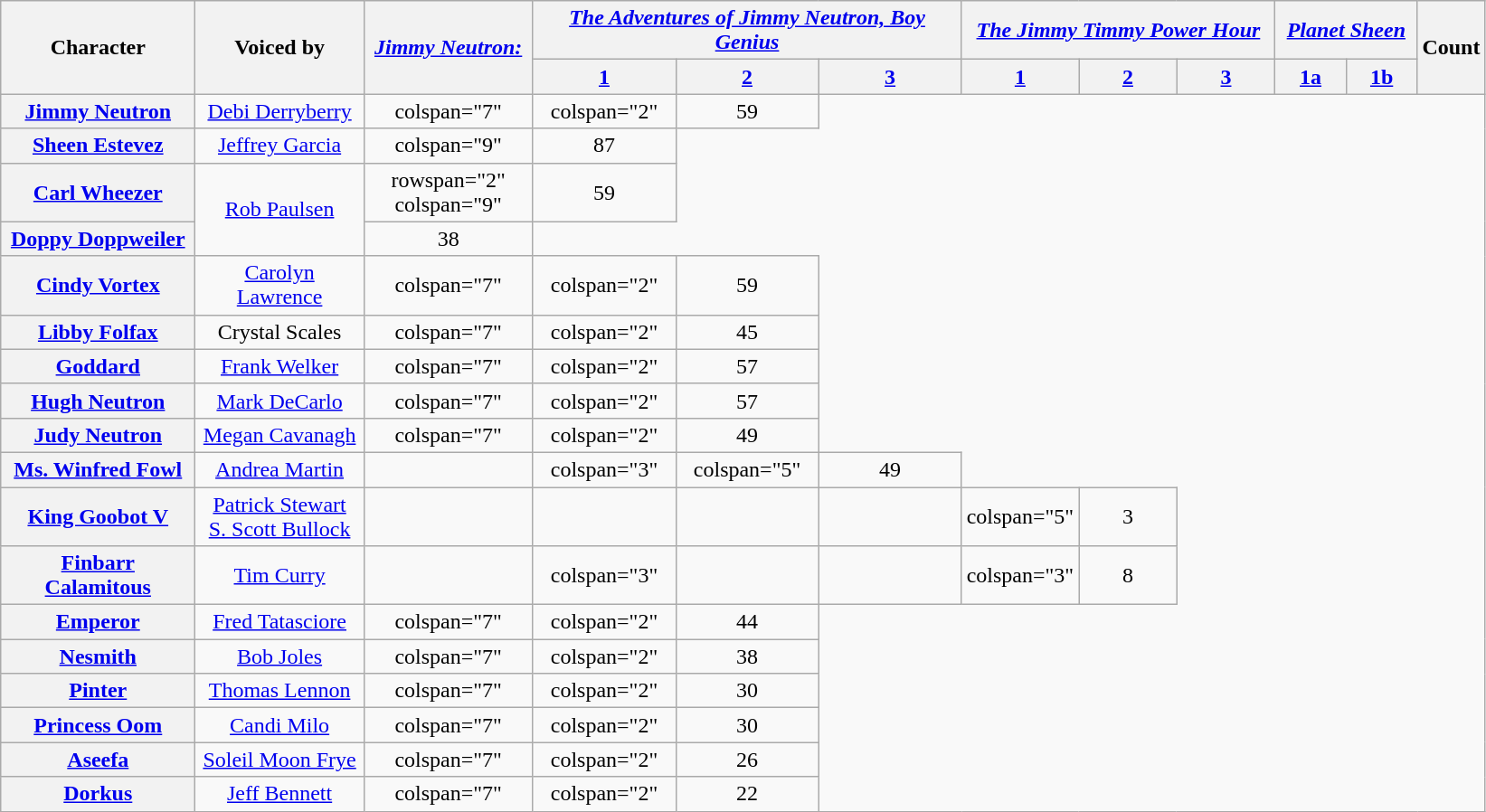<table class="wikitable" style="text-align:center;">
<tr>
<th rowspan="2" style="width:136px;">Character</th>
<th rowspan="2" style="width:117px;">Voiced by</th>
<th rowspan="2" style="width:117px;"><a href='#'><em>Jimmy Neutron:<br></em></a></th>
<th colspan="3"><em><a href='#'>The Adventures of Jimmy Neutron, Boy Genius</a></em></th>
<th colspan="3"><em><a href='#'>The Jimmy Timmy Power Hour</a></em></th>
<th colspan="2"><em><a href='#'>Planet Sheen</a></em></th>
<th rowspan="2" style="width:10px;">Count</th>
</tr>
<tr>
<th style="width:98px;"><a href='#'>1</a></th>
<th style="width:98px;"><a href='#'>2</a></th>
<th style="width:98px;"><a href='#'>3</a></th>
<th style="width:65px;"><a href='#'>1</a></th>
<th style="width:65px;"><a href='#'>2</a></th>
<th style="width:65px;"><a href='#'>3</a></th>
<th style="width:45px;"><a href='#'>1a</a></th>
<th style="width:45px;"><a href='#'>1b</a></th>
</tr>
<tr>
<th><a href='#'>Jimmy Neutron</a></th>
<td><a href='#'>Debi Derryberry</a></td>
<td>colspan="7" </td>
<td>colspan="2" </td>
<td>59</td>
</tr>
<tr>
<th><a href='#'>Sheen Estevez</a></th>
<td><a href='#'>Jeffrey Garcia</a></td>
<td>colspan="9" </td>
<td>87</td>
</tr>
<tr>
<th><a href='#'>Carl Wheezer</a></th>
<td rowspan="2"><a href='#'>Rob Paulsen</a></td>
<td>rowspan="2" colspan="9" </td>
<td>59</td>
</tr>
<tr>
<th><a href='#'>Doppy Doppweiler</a></th>
<td>38</td>
</tr>
<tr>
<th><a href='#'>Cindy Vortex</a></th>
<td><a href='#'>Carolyn Lawrence</a></td>
<td>colspan="7" </td>
<td>colspan="2" </td>
<td>59</td>
</tr>
<tr>
<th><a href='#'>Libby Folfax</a></th>
<td>Crystal Scales</td>
<td>colspan="7" </td>
<td>colspan="2" </td>
<td>45</td>
</tr>
<tr>
<th><a href='#'>Goddard</a></th>
<td><a href='#'>Frank Welker</a></td>
<td>colspan="7" </td>
<td>colspan="2" </td>
<td>57</td>
</tr>
<tr>
<th><a href='#'>Hugh Neutron</a></th>
<td><a href='#'>Mark DeCarlo</a></td>
<td>colspan="7" </td>
<td>colspan="2" </td>
<td>57</td>
</tr>
<tr>
<th><a href='#'>Judy Neutron</a></th>
<td><a href='#'>Megan Cavanagh</a></td>
<td>colspan="7" </td>
<td>colspan="2" </td>
<td>49</td>
</tr>
<tr>
<th><a href='#'>Ms. Winfred Fowl</a></th>
<td><a href='#'>Andrea Martin</a></td>
<td></td>
<td>colspan="3" </td>
<td>colspan="5" </td>
<td>49</td>
</tr>
<tr>
<th><a href='#'>King Goobot V</a></th>
<td><a href='#'>Patrick Stewart</a><br><a href='#'>S. Scott Bullock</a></td>
<td></td>
<td></td>
<td></td>
<td></td>
<td>colspan="5" </td>
<td>3</td>
</tr>
<tr>
<th><a href='#'>Finbarr Calamitous</a></th>
<td><a href='#'>Tim Curry</a></td>
<td></td>
<td>colspan="3" </td>
<td></td>
<td></td>
<td>colspan="3" </td>
<td>8</td>
</tr>
<tr>
<th><a href='#'>Emperor</a></th>
<td><a href='#'>Fred Tatasciore</a></td>
<td>colspan="7" </td>
<td>colspan="2" </td>
<td>44</td>
</tr>
<tr>
<th><a href='#'>Nesmith</a></th>
<td><a href='#'>Bob Joles</a></td>
<td>colspan="7" </td>
<td>colspan="2" </td>
<td>38</td>
</tr>
<tr>
<th><a href='#'>Pinter</a></th>
<td><a href='#'>Thomas Lennon</a></td>
<td>colspan="7" </td>
<td>colspan="2" </td>
<td>30</td>
</tr>
<tr>
<th><a href='#'>Princess Oom</a></th>
<td><a href='#'>Candi Milo</a></td>
<td>colspan="7" </td>
<td>colspan="2" </td>
<td>30</td>
</tr>
<tr>
<th><a href='#'>Aseefa</a></th>
<td><a href='#'>Soleil Moon Frye</a></td>
<td>colspan="7" </td>
<td>colspan="2" </td>
<td>26</td>
</tr>
<tr>
<th><a href='#'>Dorkus</a></th>
<td><a href='#'>Jeff Bennett</a></td>
<td>colspan="7" </td>
<td>colspan="2" </td>
<td>22</td>
</tr>
</table>
